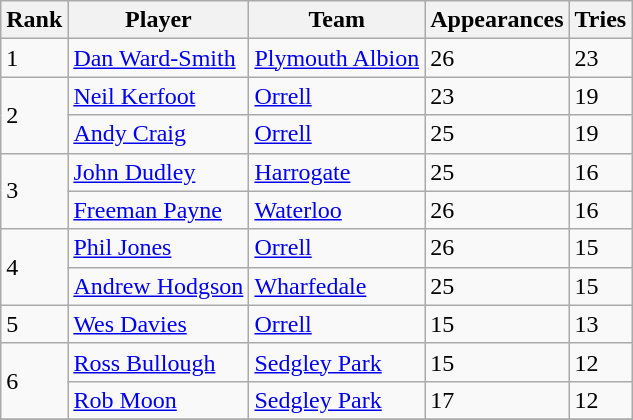<table class="wikitable">
<tr>
<th>Rank</th>
<th>Player</th>
<th>Team</th>
<th>Appearances</th>
<th>Tries</th>
</tr>
<tr>
<td>1</td>
<td> <a href='#'>Dan Ward-Smith</a></td>
<td><a href='#'>Plymouth Albion</a></td>
<td>26</td>
<td>23</td>
</tr>
<tr>
<td rowspan=2>2</td>
<td> <a href='#'>Neil Kerfoot</a></td>
<td><a href='#'>Orrell</a></td>
<td>23</td>
<td>19</td>
</tr>
<tr>
<td> <a href='#'>Andy Craig</a></td>
<td><a href='#'>Orrell</a></td>
<td>25</td>
<td>19</td>
</tr>
<tr>
<td rowspan=2>3</td>
<td> <a href='#'>John Dudley</a></td>
<td><a href='#'>Harrogate</a></td>
<td>25</td>
<td>16</td>
</tr>
<tr>
<td> <a href='#'>Freeman Payne</a></td>
<td><a href='#'>Waterloo</a></td>
<td>26</td>
<td>16</td>
</tr>
<tr>
<td rowspan=2>4</td>
<td> <a href='#'>Phil Jones</a></td>
<td><a href='#'>Orrell</a></td>
<td>26</td>
<td>15</td>
</tr>
<tr>
<td> <a href='#'>Andrew Hodgson</a></td>
<td><a href='#'>Wharfedale</a></td>
<td>25</td>
<td>15</td>
</tr>
<tr>
<td>5</td>
<td> <a href='#'>Wes Davies</a></td>
<td><a href='#'>Orrell</a></td>
<td>15</td>
<td>13</td>
</tr>
<tr>
<td rowspan=2>6</td>
<td> <a href='#'>Ross Bullough</a></td>
<td><a href='#'>Sedgley Park</a></td>
<td>15</td>
<td>12</td>
</tr>
<tr>
<td> <a href='#'>Rob Moon</a></td>
<td><a href='#'>Sedgley Park</a></td>
<td>17</td>
<td>12</td>
</tr>
<tr>
</tr>
</table>
